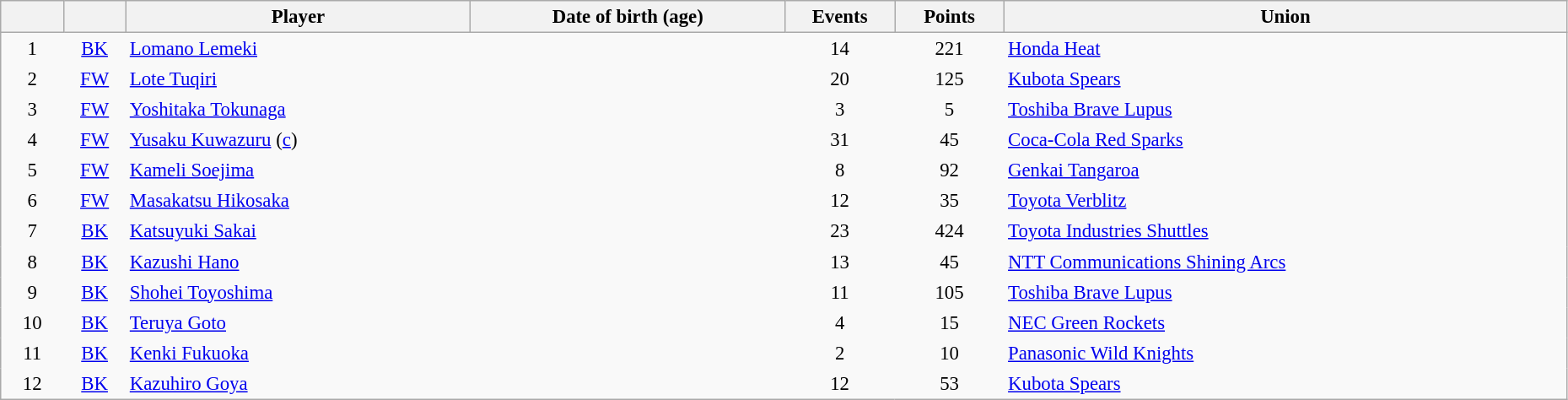<table class="sortable wikitable" style="font-size:95%; width: 98%">
<tr>
<th scope="col" style="width:4%"></th>
<th scope="col" style="width:4%"></th>
<th scope="col">Player</th>
<th scope="col">Date of birth (age)</th>
<th scope="col" style="width:7%">Events</th>
<th scope="col" style="width:7%">Points</th>
<th scope="col">Union</th>
</tr>
<tr>
<td style="text-align:center; border:0">1</td>
<td style="text-align:center; border:0"><a href='#'>BK</a></td>
<td style="text-align:left; border:0"><a href='#'>Lomano Lemeki</a></td>
<td style="text-align:left; border:0"></td>
<td style="text-align:center; border:0">14</td>
<td style="text-align:center; border:0">221</td>
<td style="text-align:left; border:0"> <a href='#'>Honda Heat</a></td>
</tr>
<tr>
<td style="text-align:center; border:0">2</td>
<td style="text-align:center; border:0"><a href='#'>FW</a></td>
<td style="text-align:left; border:0"><a href='#'>Lote Tuqiri</a></td>
<td style="text-align:left; border:0"></td>
<td style="text-align:center; border:0">20</td>
<td style="text-align:center; border:0">125</td>
<td style="text-align:left; border:0"> <a href='#'>Kubota Spears</a></td>
</tr>
<tr>
<td style="text-align:center; border:0">3</td>
<td style="text-align:center; border:0"><a href='#'>FW</a></td>
<td style="text-align:left; border:0"><a href='#'>Yoshitaka Tokunaga</a></td>
<td style="text-align:left; border:0"></td>
<td style="text-align:center; border:0">3</td>
<td style="text-align:center; border:0">5</td>
<td style="text-align:left; border:0"> <a href='#'>Toshiba Brave Lupus</a></td>
</tr>
<tr>
<td style="text-align:center; border:0">4</td>
<td style="text-align:center; border:0"><a href='#'>FW</a></td>
<td style="text-align:left; border:0"><a href='#'>Yusaku Kuwazuru</a> (<a href='#'>c</a>)</td>
<td style="text-align:left; border:0"></td>
<td style="text-align:center; border:0">31</td>
<td style="text-align:center; border:0">45</td>
<td style="text-align:left; border:0"> <a href='#'>Coca-Cola Red Sparks</a></td>
</tr>
<tr>
<td style="text-align:center; border:0">5</td>
<td style="text-align:center; border:0"><a href='#'>FW</a></td>
<td style="text-align:left; border:0"><a href='#'>Kameli Soejima</a></td>
<td style="text-align:left; border:0"></td>
<td style="text-align:center; border:0">8</td>
<td style="text-align:center; border:0">92</td>
<td style="text-align:left; border:0"> <a href='#'>Genkai Tangaroa</a></td>
</tr>
<tr>
<td style="text-align:center; border:0">6</td>
<td style="text-align:center; border:0"><a href='#'>FW</a></td>
<td style="text-align:left; border:0"><a href='#'>Masakatsu Hikosaka</a></td>
<td style="text-align:left; border:0"></td>
<td style="text-align:center; border:0">12</td>
<td style="text-align:center; border:0">35</td>
<td style="text-align:left; border:0"> <a href='#'>Toyota Verblitz</a></td>
</tr>
<tr>
<td style="text-align:center; border:0">7</td>
<td style="text-align:center; border:0"><a href='#'>BK</a></td>
<td style="text-align:left; border:0"><a href='#'>Katsuyuki Sakai</a></td>
<td style="text-align:left; border:0"></td>
<td style="text-align:center; border:0">23</td>
<td style="text-align:center; border:0">424</td>
<td style="text-align:left; border:0"> <a href='#'>Toyota Industries Shuttles</a></td>
</tr>
<tr>
<td style="text-align:center; border:0">8</td>
<td style="text-align:center; border:0"><a href='#'>BK</a></td>
<td style="text-align:left; border:0"><a href='#'>Kazushi Hano</a></td>
<td style="text-align:left; border:0"></td>
<td style="text-align:center; border:0">13</td>
<td style="text-align:center; border:0">45</td>
<td style="text-align:left; border:0"> <a href='#'>NTT Communications Shining Arcs</a></td>
</tr>
<tr>
<td style="text-align:center; border:0">9</td>
<td style="text-align:center; border:0"><a href='#'>BK</a></td>
<td style="text-align:left; border:0"><a href='#'>Shohei Toyoshima</a></td>
<td style="text-align:left; border:0"></td>
<td style="text-align:center; border:0">11</td>
<td style="text-align:center; border:0">105</td>
<td style="text-align:left; border:0"> <a href='#'>Toshiba Brave Lupus</a></td>
</tr>
<tr>
<td style="text-align:center; border:0">10</td>
<td style="text-align:center; border:0"><a href='#'>BK</a></td>
<td style="text-align:left; border:0"><a href='#'>Teruya Goto</a></td>
<td style="text-align:left; border:0"></td>
<td style="text-align:center; border:0">4</td>
<td style="text-align:center; border:0">15</td>
<td style="text-align:left; border:0"> <a href='#'>NEC Green Rockets</a></td>
</tr>
<tr>
<td style="text-align:center; border:0">11</td>
<td style="text-align:center; border:0"><a href='#'>BK</a></td>
<td style="text-align:left; border:0"><a href='#'>Kenki Fukuoka</a></td>
<td style="text-align:left; border:0"></td>
<td style="text-align:center; border:0">2</td>
<td style="text-align:center; border:0">10</td>
<td style="text-align:left; border:0"> <a href='#'>Panasonic Wild Knights</a></td>
</tr>
<tr>
<td style="text-align:center; border:0">12</td>
<td style="text-align:center; border:0"><a href='#'>BK</a></td>
<td style="text-align:left; border:0"><a href='#'>Kazuhiro Goya</a></td>
<td style="text-align:left; border:0"></td>
<td style="text-align:center; border:0">12</td>
<td style="text-align:center; border:0">53</td>
<td style="text-align:left; border:0"> <a href='#'>Kubota Spears</a></td>
</tr>
</table>
